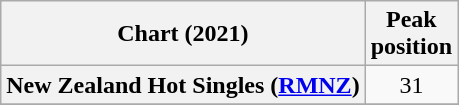<table class="wikitable sortable plainrowheaders" style="text-align:center">
<tr>
<th scope="col">Chart (2021)</th>
<th scope="col">Peak<br>position</th>
</tr>
<tr>
<th scope="row">New Zealand Hot Singles (<a href='#'>RMNZ</a>)</th>
<td>31</td>
</tr>
<tr>
</tr>
</table>
